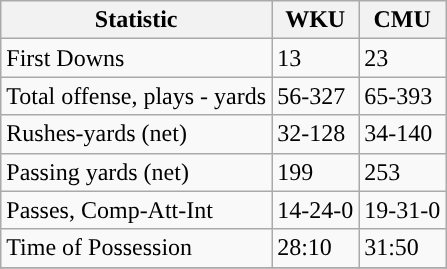<table class="wikitable">
<tr>
<th>Statistic</th>
<th><strong>WKU</strong></th>
<th><strong>CMU</strong></th>
</tr>
<tr>
<td>First Downs</td>
<td>13</td>
<td>23</td>
</tr>
<tr>
<td>Total offense, plays - yards</td>
<td>56-327</td>
<td>65-393</td>
</tr>
<tr>
<td>Rushes-yards (net)</td>
<td>32-128</td>
<td>34-140</td>
</tr>
<tr>
<td>Passing yards (net)</td>
<td>199</td>
<td>253</td>
</tr>
<tr>
<td>Passes, Comp-Att-Int</td>
<td>14-24-0</td>
<td>19-31-0</td>
</tr>
<tr>
<td>Time of Possession</td>
<td>28:10</td>
<td>31:50</td>
</tr>
<tr>
</tr>
</table>
